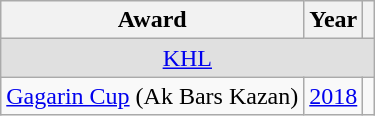<table class="wikitable">
<tr>
<th>Award</th>
<th>Year</th>
<th></th>
</tr>
<tr ALIGN="center" bgcolor="#e0e0e0">
<td colspan="3"><a href='#'>KHL</a></td>
</tr>
<tr>
<td><a href='#'>Gagarin Cup</a> (Ak Bars Kazan)</td>
<td><a href='#'>2018</a></td>
<td></td>
</tr>
</table>
